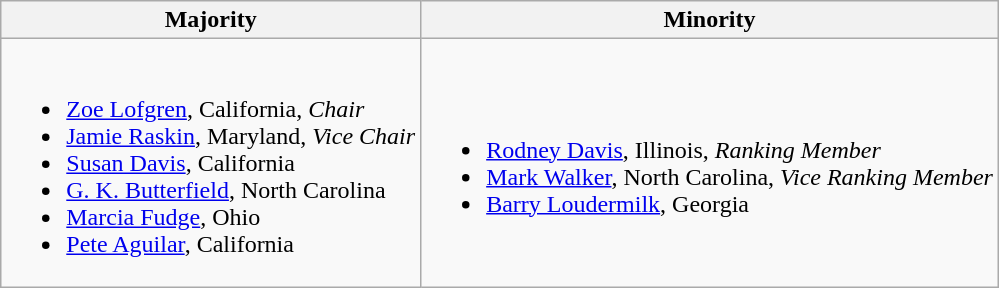<table class=wikitable>
<tr>
<th>Majority</th>
<th>Minority</th>
</tr>
<tr>
<td><br><ul><li><a href='#'>Zoe Lofgren</a>, California, <em>Chair</em></li><li><a href='#'>Jamie Raskin</a>, Maryland, <em>Vice Chair</em></li><li><a href='#'>Susan Davis</a>, California</li><li><a href='#'>G. K. Butterfield</a>, North Carolina</li><li><a href='#'>Marcia Fudge</a>, Ohio</li><li><a href='#'>Pete Aguilar</a>, California</li></ul></td>
<td><br><ul><li><a href='#'>Rodney Davis</a>, Illinois, <em>Ranking Member</em></li><li><a href='#'>Mark Walker</a>, North Carolina, <em>Vice Ranking Member</em></li><li><a href='#'>Barry Loudermilk</a>, Georgia</li></ul></td>
</tr>
</table>
